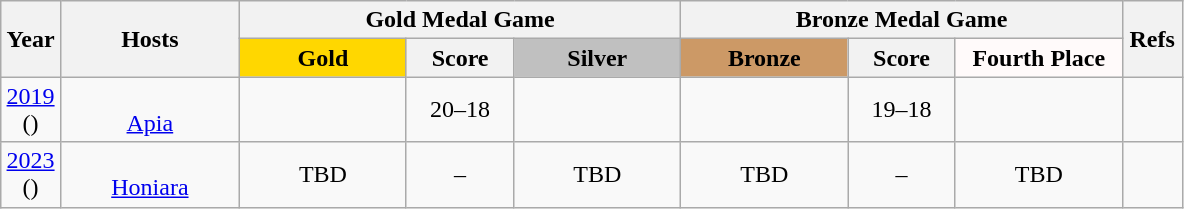<table class="wikitable" style="border-collapse:collapse; font-size:100%; text-align:center;">
<tr>
<th rowspan=2 width=5%>Year</th>
<th rowspan=2 width=15%>Hosts</th>
<th colspan=3>Gold Medal Game</th>
<th colspan=3>Bronze Medal Game</th>
<th rowspan=2 width=5%>Refs</th>
</tr>
<tr>
<th style="width:14%; background:gold;">Gold</th>
<th width=9%>Score</th>
<th style="width:14%; background:silver;">Silver</th>
<th style="width:14%; background:#cc9966;">Bronze</th>
<th width=9%>Score</th>
<th style="width:14%; background:snow;">Fourth Place</th>
</tr>
<tr>
<td><a href='#'>2019</a><br>()</td>
<td><br><a href='#'>Apia</a></td>
<td><strong></strong></td>
<td>20–18</td>
<td></td>
<td></td>
<td>19–18</td>
<td></td>
<td style="line-height:0.7;"></td>
</tr>
<tr>
<td><a href='#'>2023</a><br>()</td>
<td><br><a href='#'>Honiara</a></td>
<td>TBD</td>
<td>–</td>
<td>TBD</td>
<td>TBD</td>
<td>–</td>
<td>TBD</td>
</tr>
</table>
